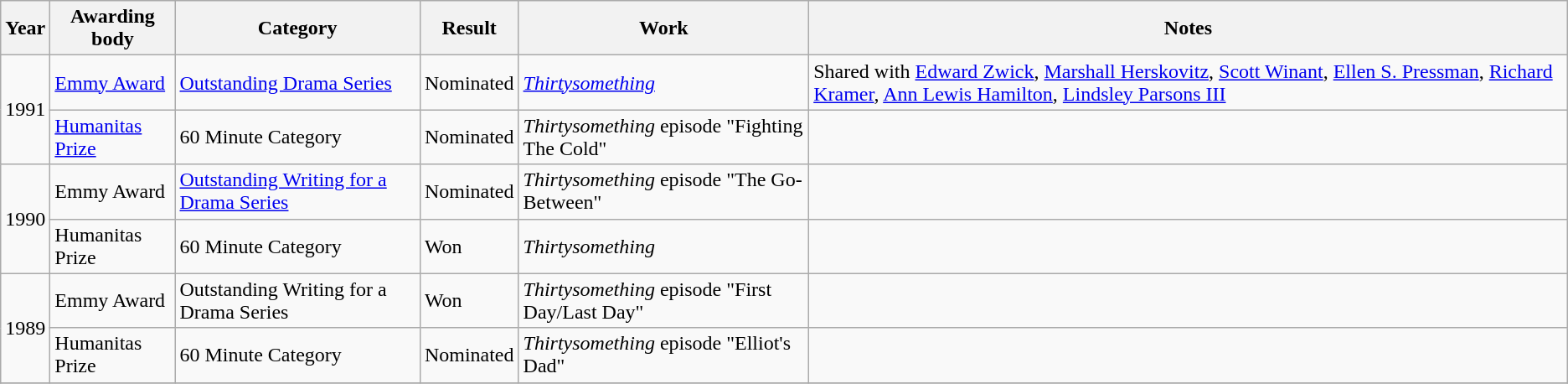<table class="wikitable">
<tr>
<th>Year</th>
<th>Awarding body</th>
<th>Category</th>
<th>Result</th>
<th>Work</th>
<th>Notes</th>
</tr>
<tr>
<td rowspan=2>1991</td>
<td><a href='#'>Emmy Award</a></td>
<td><a href='#'>Outstanding Drama Series</a></td>
<td>Nominated</td>
<td><em><a href='#'>Thirtysomething</a></em></td>
<td>Shared with <a href='#'>Edward Zwick</a>, <a href='#'>Marshall Herskovitz</a>, <a href='#'>Scott Winant</a>, <a href='#'>Ellen S. Pressman</a>, <a href='#'>Richard Kramer</a>, <a href='#'>Ann Lewis Hamilton</a>, <a href='#'>Lindsley Parsons III</a></td>
</tr>
<tr>
<td><a href='#'>Humanitas Prize</a></td>
<td>60 Minute Category</td>
<td>Nominated</td>
<td><em>Thirtysomething</em> episode "Fighting The Cold"</td>
<td></td>
</tr>
<tr>
<td rowspan=2>1990</td>
<td>Emmy Award</td>
<td><a href='#'>Outstanding Writing for a Drama Series</a></td>
<td>Nominated</td>
<td><em>Thirtysomething</em> episode "The Go-Between"</td>
<td></td>
</tr>
<tr>
<td>Humanitas Prize</td>
<td>60 Minute Category</td>
<td>Won</td>
<td><em>Thirtysomething</em></td>
<td></td>
</tr>
<tr>
<td rowspan=2>1989</td>
<td>Emmy Award</td>
<td>Outstanding Writing for a Drama Series</td>
<td>Won</td>
<td><em>Thirtysomething</em> episode "First Day/Last Day"</td>
<td></td>
</tr>
<tr>
<td>Humanitas Prize</td>
<td>60 Minute Category</td>
<td>Nominated</td>
<td><em>Thirtysomething</em> episode "Elliot's Dad"</td>
<td></td>
</tr>
<tr>
</tr>
</table>
